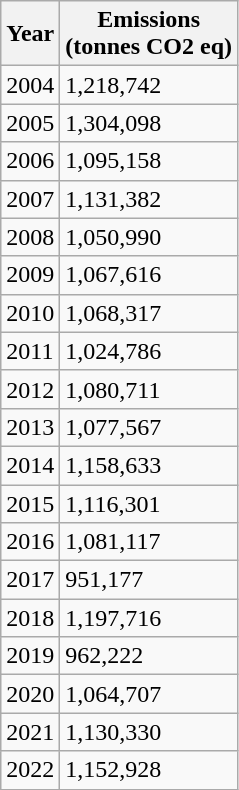<table class="wikitable">
<tr>
<th colspan="1" rowspan="1">Year</th>
<th colspan="1" rowspan="1">Emissions<br>(tonnes CO2 eq)</th>
</tr>
<tr>
<td>2004</td>
<td>1,218,742</td>
</tr>
<tr>
<td>2005</td>
<td>1,304,098</td>
</tr>
<tr>
<td>2006</td>
<td>1,095,158</td>
</tr>
<tr>
<td>2007</td>
<td>1,131,382</td>
</tr>
<tr>
<td>2008</td>
<td>1,050,990</td>
</tr>
<tr>
<td>2009</td>
<td>1,067,616</td>
</tr>
<tr>
<td>2010</td>
<td>1,068,317</td>
</tr>
<tr>
<td>2011</td>
<td>1,024,786</td>
</tr>
<tr>
<td>2012</td>
<td>1,080,711</td>
</tr>
<tr>
<td>2013</td>
<td>1,077,567</td>
</tr>
<tr>
<td>2014</td>
<td>1,158,633</td>
</tr>
<tr>
<td>2015</td>
<td>1,116,301</td>
</tr>
<tr>
<td>2016</td>
<td>1,081,117</td>
</tr>
<tr>
<td>2017</td>
<td>951,177</td>
</tr>
<tr>
<td>2018</td>
<td>1,197,716</td>
</tr>
<tr>
<td>2019</td>
<td>962,222</td>
</tr>
<tr>
<td>2020</td>
<td>1,064,707</td>
</tr>
<tr>
<td>2021</td>
<td>1,130,330</td>
</tr>
<tr>
<td>2022</td>
<td>1,152,928</td>
</tr>
</table>
